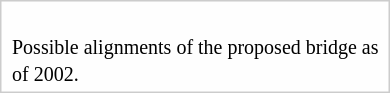<table align=right style="border:#cccccc 1px solid;background-color:#fefefe; width:260px; margin-right:1em; " class="nomobile floatright">
<tr>
<td></td>
<td><br><small>Possible alignments of the proposed bridge as of 2002.  </small></td>
</tr>
</table>
